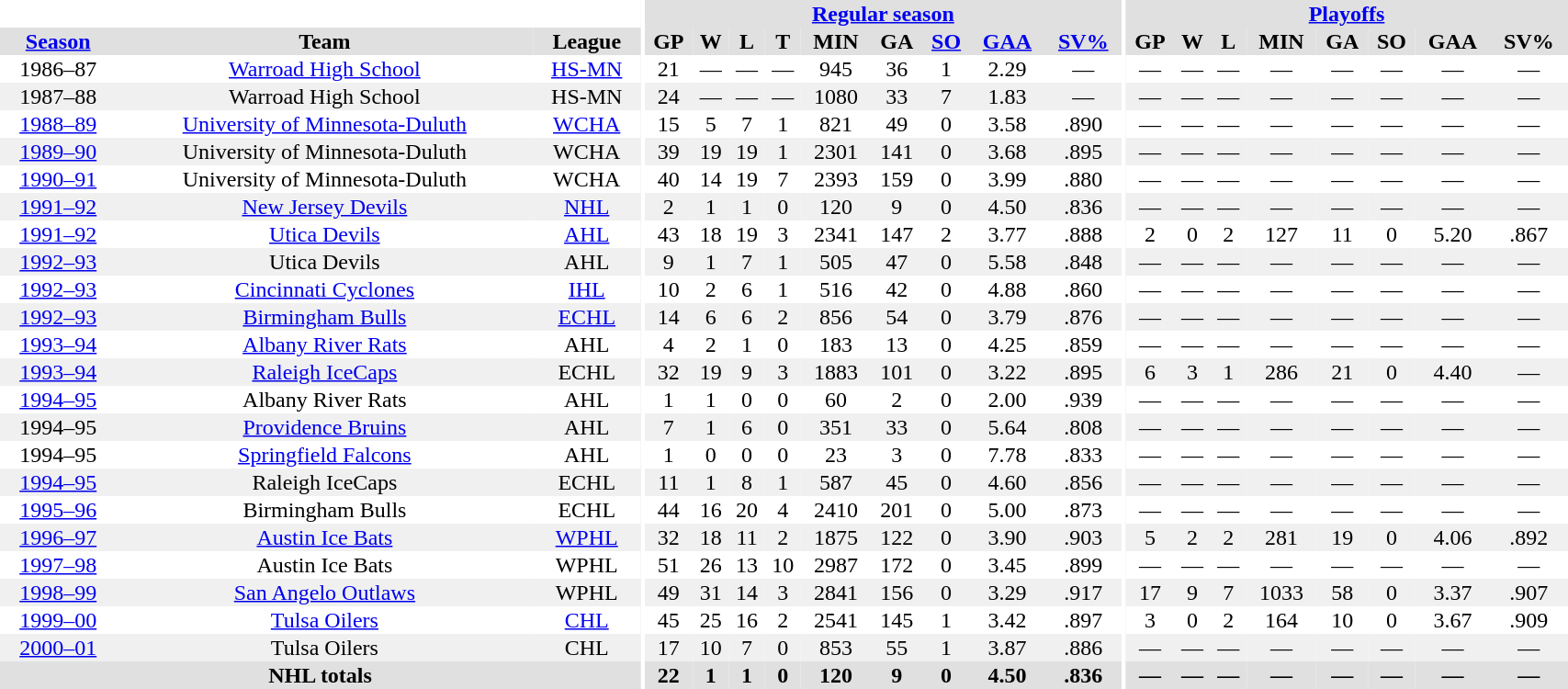<table border="0" cellpadding="1" cellspacing="0" style="width:90%; text-align:center;">
<tr bgcolor="#e0e0e0">
<th colspan="3" bgcolor="#ffffff"></th>
<th rowspan="99" bgcolor="#ffffff"></th>
<th colspan="9" bgcolor="#e0e0e0"><a href='#'>Regular season</a></th>
<th rowspan="99" bgcolor="#ffffff"></th>
<th colspan="8" bgcolor="#e0e0e0"><a href='#'>Playoffs</a></th>
</tr>
<tr bgcolor="#e0e0e0">
<th><a href='#'>Season</a></th>
<th>Team</th>
<th>League</th>
<th>GP</th>
<th>W</th>
<th>L</th>
<th>T</th>
<th>MIN</th>
<th>GA</th>
<th><a href='#'>SO</a></th>
<th><a href='#'>GAA</a></th>
<th><a href='#'>SV%</a></th>
<th>GP</th>
<th>W</th>
<th>L</th>
<th>MIN</th>
<th>GA</th>
<th>SO</th>
<th>GAA</th>
<th>SV%</th>
</tr>
<tr>
<td>1986–87</td>
<td><a href='#'>Warroad High School</a></td>
<td><a href='#'>HS-MN</a></td>
<td>21</td>
<td>—</td>
<td>—</td>
<td>—</td>
<td>945</td>
<td>36</td>
<td>1</td>
<td>2.29</td>
<td>—</td>
<td>—</td>
<td>—</td>
<td>—</td>
<td>—</td>
<td>—</td>
<td>—</td>
<td>—</td>
<td>—</td>
</tr>
<tr bgcolor="#f0f0f0">
<td>1987–88</td>
<td>Warroad High School</td>
<td>HS-MN</td>
<td>24</td>
<td>—</td>
<td>—</td>
<td>—</td>
<td>1080</td>
<td>33</td>
<td>7</td>
<td>1.83</td>
<td>—</td>
<td>—</td>
<td>—</td>
<td>—</td>
<td>—</td>
<td>—</td>
<td>—</td>
<td>—</td>
<td>—</td>
</tr>
<tr>
<td><a href='#'>1988–89</a></td>
<td><a href='#'>University of Minnesota-Duluth</a></td>
<td><a href='#'>WCHA</a></td>
<td>15</td>
<td>5</td>
<td>7</td>
<td>1</td>
<td>821</td>
<td>49</td>
<td>0</td>
<td>3.58</td>
<td>.890</td>
<td>—</td>
<td>—</td>
<td>—</td>
<td>—</td>
<td>—</td>
<td>—</td>
<td>—</td>
<td>—</td>
</tr>
<tr bgcolor="#f0f0f0">
<td><a href='#'>1989–90</a></td>
<td>University of Minnesota-Duluth</td>
<td>WCHA</td>
<td>39</td>
<td>19</td>
<td>19</td>
<td>1</td>
<td>2301</td>
<td>141</td>
<td>0</td>
<td>3.68</td>
<td>.895</td>
<td>—</td>
<td>—</td>
<td>—</td>
<td>—</td>
<td>—</td>
<td>—</td>
<td>—</td>
<td>—</td>
</tr>
<tr>
<td><a href='#'>1990–91</a></td>
<td>University of Minnesota-Duluth</td>
<td>WCHA</td>
<td>40</td>
<td>14</td>
<td>19</td>
<td>7</td>
<td>2393</td>
<td>159</td>
<td>0</td>
<td>3.99</td>
<td>.880</td>
<td>—</td>
<td>—</td>
<td>—</td>
<td>—</td>
<td>—</td>
<td>—</td>
<td>—</td>
<td>—</td>
</tr>
<tr bgcolor="#f0f0f0">
<td><a href='#'>1991–92</a></td>
<td><a href='#'>New Jersey Devils</a></td>
<td><a href='#'>NHL</a></td>
<td>2</td>
<td>1</td>
<td>1</td>
<td>0</td>
<td>120</td>
<td>9</td>
<td>0</td>
<td>4.50</td>
<td>.836</td>
<td>—</td>
<td>—</td>
<td>—</td>
<td>—</td>
<td>—</td>
<td>—</td>
<td>—</td>
<td>—</td>
</tr>
<tr>
<td><a href='#'>1991–92</a></td>
<td><a href='#'>Utica Devils</a></td>
<td><a href='#'>AHL</a></td>
<td>43</td>
<td>18</td>
<td>19</td>
<td>3</td>
<td>2341</td>
<td>147</td>
<td>2</td>
<td>3.77</td>
<td>.888</td>
<td>2</td>
<td>0</td>
<td>2</td>
<td>127</td>
<td>11</td>
<td>0</td>
<td>5.20</td>
<td>.867</td>
</tr>
<tr bgcolor="#f0f0f0">
<td><a href='#'>1992–93</a></td>
<td>Utica Devils</td>
<td>AHL</td>
<td>9</td>
<td>1</td>
<td>7</td>
<td>1</td>
<td>505</td>
<td>47</td>
<td>0</td>
<td>5.58</td>
<td>.848</td>
<td>—</td>
<td>—</td>
<td>—</td>
<td>—</td>
<td>—</td>
<td>—</td>
<td>—</td>
<td>—</td>
</tr>
<tr>
<td><a href='#'>1992–93</a></td>
<td><a href='#'>Cincinnati Cyclones</a></td>
<td><a href='#'>IHL</a></td>
<td>10</td>
<td>2</td>
<td>6</td>
<td>1</td>
<td>516</td>
<td>42</td>
<td>0</td>
<td>4.88</td>
<td>.860</td>
<td>—</td>
<td>—</td>
<td>—</td>
<td>—</td>
<td>—</td>
<td>—</td>
<td>—</td>
<td>—</td>
</tr>
<tr bgcolor="#f0f0f0">
<td><a href='#'>1992–93</a></td>
<td><a href='#'>Birmingham Bulls</a></td>
<td><a href='#'>ECHL</a></td>
<td>14</td>
<td>6</td>
<td>6</td>
<td>2</td>
<td>856</td>
<td>54</td>
<td>0</td>
<td>3.79</td>
<td>.876</td>
<td>—</td>
<td>—</td>
<td>—</td>
<td>—</td>
<td>—</td>
<td>—</td>
<td>—</td>
<td>—</td>
</tr>
<tr>
<td><a href='#'>1993–94</a></td>
<td><a href='#'>Albany River Rats</a></td>
<td>AHL</td>
<td>4</td>
<td>2</td>
<td>1</td>
<td>0</td>
<td>183</td>
<td>13</td>
<td>0</td>
<td>4.25</td>
<td>.859</td>
<td>—</td>
<td>—</td>
<td>—</td>
<td>—</td>
<td>—</td>
<td>—</td>
<td>—</td>
<td>—</td>
</tr>
<tr bgcolor="#f0f0f0">
<td><a href='#'>1993–94</a></td>
<td><a href='#'>Raleigh IceCaps</a></td>
<td>ECHL</td>
<td>32</td>
<td>19</td>
<td>9</td>
<td>3</td>
<td>1883</td>
<td>101</td>
<td>0</td>
<td>3.22</td>
<td>.895</td>
<td>6</td>
<td>3</td>
<td>1</td>
<td>286</td>
<td>21</td>
<td>0</td>
<td>4.40</td>
<td>—</td>
</tr>
<tr>
<td><a href='#'>1994–95</a></td>
<td>Albany River Rats</td>
<td>AHL</td>
<td>1</td>
<td>1</td>
<td>0</td>
<td>0</td>
<td>60</td>
<td>2</td>
<td>0</td>
<td>2.00</td>
<td>.939</td>
<td>—</td>
<td>—</td>
<td>—</td>
<td>—</td>
<td>—</td>
<td>—</td>
<td>—</td>
<td>—</td>
</tr>
<tr bgcolor="#f0f0f0">
<td>1994–95</td>
<td><a href='#'>Providence Bruins</a></td>
<td>AHL</td>
<td>7</td>
<td>1</td>
<td>6</td>
<td>0</td>
<td>351</td>
<td>33</td>
<td>0</td>
<td>5.64</td>
<td>.808</td>
<td>—</td>
<td>—</td>
<td>—</td>
<td>—</td>
<td>—</td>
<td>—</td>
<td>—</td>
<td>—</td>
</tr>
<tr>
<td>1994–95</td>
<td><a href='#'>Springfield Falcons</a></td>
<td>AHL</td>
<td>1</td>
<td>0</td>
<td>0</td>
<td>0</td>
<td>23</td>
<td>3</td>
<td>0</td>
<td>7.78</td>
<td>.833</td>
<td>—</td>
<td>—</td>
<td>—</td>
<td>—</td>
<td>—</td>
<td>—</td>
<td>—</td>
<td>—</td>
</tr>
<tr bgcolor="#f0f0f0">
<td><a href='#'>1994–95</a></td>
<td>Raleigh IceCaps</td>
<td>ECHL</td>
<td>11</td>
<td>1</td>
<td>8</td>
<td>1</td>
<td>587</td>
<td>45</td>
<td>0</td>
<td>4.60</td>
<td>.856</td>
<td>—</td>
<td>—</td>
<td>—</td>
<td>—</td>
<td>—</td>
<td>—</td>
<td>—</td>
<td>—</td>
</tr>
<tr>
<td><a href='#'>1995–96</a></td>
<td>Birmingham Bulls</td>
<td>ECHL</td>
<td>44</td>
<td>16</td>
<td>20</td>
<td>4</td>
<td>2410</td>
<td>201</td>
<td>0</td>
<td>5.00</td>
<td>.873</td>
<td>—</td>
<td>—</td>
<td>—</td>
<td>—</td>
<td>—</td>
<td>—</td>
<td>—</td>
<td>—</td>
</tr>
<tr bgcolor="#f0f0f0">
<td><a href='#'>1996–97</a></td>
<td><a href='#'>Austin Ice Bats</a></td>
<td><a href='#'>WPHL</a></td>
<td>32</td>
<td>18</td>
<td>11</td>
<td>2</td>
<td>1875</td>
<td>122</td>
<td>0</td>
<td>3.90</td>
<td>.903</td>
<td>5</td>
<td>2</td>
<td>2</td>
<td>281</td>
<td>19</td>
<td>0</td>
<td>4.06</td>
<td>.892</td>
</tr>
<tr>
<td><a href='#'>1997–98</a></td>
<td>Austin Ice Bats</td>
<td>WPHL</td>
<td>51</td>
<td>26</td>
<td>13</td>
<td>10</td>
<td>2987</td>
<td>172</td>
<td>0</td>
<td>3.45</td>
<td>.899</td>
<td>—</td>
<td>—</td>
<td>—</td>
<td>—</td>
<td>—</td>
<td>—</td>
<td>—</td>
<td>—</td>
</tr>
<tr bgcolor="#f0f0f0">
<td><a href='#'>1998–99</a></td>
<td><a href='#'>San Angelo Outlaws</a></td>
<td>WPHL</td>
<td>49</td>
<td>31</td>
<td>14</td>
<td>3</td>
<td>2841</td>
<td>156</td>
<td>0</td>
<td>3.29</td>
<td>.917</td>
<td>17</td>
<td>9</td>
<td>7</td>
<td>1033</td>
<td>58</td>
<td>0</td>
<td>3.37</td>
<td>.907</td>
</tr>
<tr>
<td><a href='#'>1999–00</a></td>
<td><a href='#'>Tulsa Oilers</a></td>
<td><a href='#'>CHL</a></td>
<td>45</td>
<td>25</td>
<td>16</td>
<td>2</td>
<td>2541</td>
<td>145</td>
<td>1</td>
<td>3.42</td>
<td>.897</td>
<td>3</td>
<td>0</td>
<td>2</td>
<td>164</td>
<td>10</td>
<td>0</td>
<td>3.67</td>
<td>.909</td>
</tr>
<tr bgcolor="#f0f0f0">
<td><a href='#'>2000–01</a></td>
<td>Tulsa Oilers</td>
<td>CHL</td>
<td>17</td>
<td>10</td>
<td>7</td>
<td>0</td>
<td>853</td>
<td>55</td>
<td>1</td>
<td>3.87</td>
<td>.886</td>
<td>—</td>
<td>—</td>
<td>—</td>
<td>—</td>
<td>—</td>
<td>—</td>
<td>—</td>
<td>—</td>
</tr>
<tr bgcolor="#e0e0e0">
<th colspan=3>NHL totals</th>
<th>22</th>
<th>1</th>
<th>1</th>
<th>0</th>
<th>120</th>
<th>9</th>
<th>0</th>
<th>4.50</th>
<th>.836</th>
<th>—</th>
<th>—</th>
<th>—</th>
<th>—</th>
<th>—</th>
<th>—</th>
<th>—</th>
<th>—</th>
</tr>
</table>
